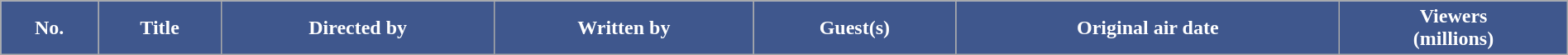<table class="wikitable plainrowheaders" style="width:100%;">
<tr style="color:white">
<th scope="col" style="background:#3F578D;">No.</th>
<th scope="col" style="background:#3F578D;">Title</th>
<th scope="col" style="background:#3F578D;">Directed by</th>
<th scope="col" style="background:#3F578D;">Written by</th>
<th scope="col" style="background:#3F578D;">Guest(s)</th>
<th scope="col" style="background:#3F578D;">Original air date</th>
<th scope="col" style="background:#3F578D;">Viewers<br>(millions)<br>







</th>
</tr>
</table>
